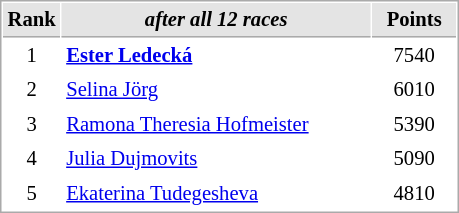<table cellspacing="1" cellpadding="3" style="border:1px solid #aaa; font-size:86%;">
<tr style="background:#e4e4e4;">
<th style="border-bottom:1px solid #aaa; width:10px;">Rank</th>
<th style="border-bottom:1px solid #aaa; width:200px;"><em>after all 12 races</em></th>
<th style="border-bottom:1px solid #aaa; width:50px;">Points</th>
</tr>
<tr>
<td align=center>1</td>
<td><strong> <a href='#'>Ester Ledecká</a></strong></td>
<td align=center>7540</td>
</tr>
<tr>
<td align=center>2</td>
<td> <a href='#'>Selina Jörg</a></td>
<td align=center>6010</td>
</tr>
<tr>
<td align=center>3</td>
<td> <a href='#'>Ramona Theresia Hofmeister</a></td>
<td align=center>5390</td>
</tr>
<tr>
<td align=center>4</td>
<td> <a href='#'>Julia Dujmovits</a></td>
<td align=center>5090</td>
</tr>
<tr>
<td align=center>5</td>
<td> <a href='#'>Ekaterina Tudegesheva</a></td>
<td align=center>4810</td>
</tr>
</table>
